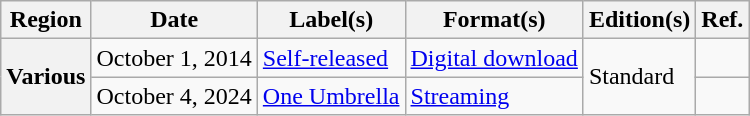<table class="wikitable plainrowheaders">
<tr>
<th scope="col">Region</th>
<th scope="col">Date</th>
<th scope="col">Label(s)</th>
<th scope="col">Format(s)</th>
<th scope="col">Edition(s)</th>
<th scope="col">Ref.</th>
</tr>
<tr>
<th rowspan="2" scope="row">Various</th>
<td>October 1, 2014</td>
<td><a href='#'>Self-released</a></td>
<td><a href='#'>Digital download</a></td>
<td rowspan="2">Standard</td>
<td style="text-align: center"></td>
</tr>
<tr>
<td>October 4, 2024</td>
<td><a href='#'>One Umbrella</a></td>
<td><a href='#'>Streaming</a></td>
<td style="text-align: center"></td>
</tr>
</table>
